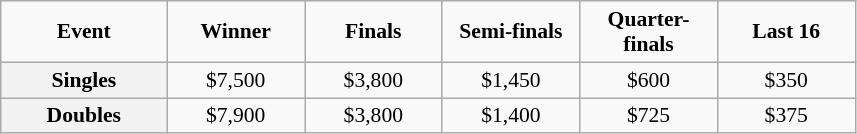<table class=wikitable style="font-size:90%;text-align:center">
<tr>
<td width="104"><strong>Event</strong></td>
<td width="85"><strong>Winner</strong></td>
<td width="85"><strong>Finals</strong></td>
<td width="85"><strong>Semi-finals</strong></td>
<td width="85"><strong>Quarter-finals</strong></td>
<td width="85"><strong>Last 16</strong></td>
</tr>
<tr>
<th>Singles</th>
<td>$7,500</td>
<td>$3,800</td>
<td>$1,450</td>
<td>$600</td>
<td>$350</td>
</tr>
<tr>
<th>Doubles</th>
<td>$7,900</td>
<td>$3,800</td>
<td>$1,400</td>
<td>$725</td>
<td>$375</td>
</tr>
</table>
